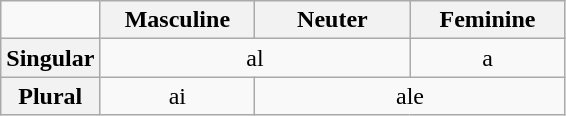<table class="wikitable">
<tr>
<td></td>
<th style="width: 6em">Masculine</th>
<th style="width: 6em">Neuter</th>
<th style="width: 6em">Feminine</th>
</tr>
<tr>
<th>Singular</th>
<td align=center colspan=2>al</td>
<td align=center>a</td>
</tr>
<tr>
<th>Plural</th>
<td align=center>ai</td>
<td align=center colspan=2>ale</td>
</tr>
</table>
